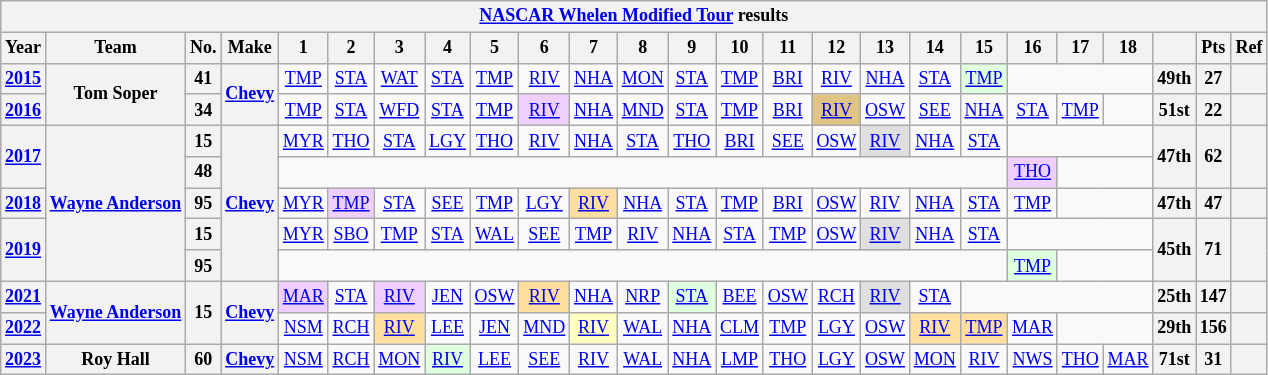<table class="wikitable" style="text-align:center; font-size:75%">
<tr>
<th colspan=38><a href='#'>NASCAR Whelen Modified Tour</a> results</th>
</tr>
<tr>
<th>Year</th>
<th>Team</th>
<th>No.</th>
<th>Make</th>
<th>1</th>
<th>2</th>
<th>3</th>
<th>4</th>
<th>5</th>
<th>6</th>
<th>7</th>
<th>8</th>
<th>9</th>
<th>10</th>
<th>11</th>
<th>12</th>
<th>13</th>
<th>14</th>
<th>15</th>
<th>16</th>
<th>17</th>
<th>18</th>
<th></th>
<th>Pts</th>
<th>Ref</th>
</tr>
<tr>
<th><a href='#'>2015</a></th>
<th rowspan=2>Tom Soper</th>
<th>41</th>
<th rowspan=2><a href='#'>Chevy</a></th>
<td><a href='#'>TMP</a></td>
<td><a href='#'>STA</a></td>
<td><a href='#'>WAT</a></td>
<td><a href='#'>STA</a></td>
<td><a href='#'>TMP</a></td>
<td><a href='#'>RIV</a></td>
<td><a href='#'>NHA</a></td>
<td><a href='#'>MON</a></td>
<td><a href='#'>STA</a></td>
<td><a href='#'>TMP</a></td>
<td><a href='#'>BRI</a></td>
<td><a href='#'>RIV</a></td>
<td><a href='#'>NHA</a></td>
<td><a href='#'>STA</a></td>
<td style="background:#DFFFDF;"><a href='#'>TMP</a><br></td>
<td colspan=3></td>
<th>49th</th>
<th>27</th>
<th></th>
</tr>
<tr>
<th><a href='#'>2016</a></th>
<th>34</th>
<td><a href='#'>TMP</a></td>
<td><a href='#'>STA</a></td>
<td><a href='#'>WFD</a></td>
<td><a href='#'>STA</a></td>
<td><a href='#'>TMP</a></td>
<td style="background:#EFCFFF;"><a href='#'>RIV</a><br></td>
<td><a href='#'>NHA</a></td>
<td><a href='#'>MND</a></td>
<td><a href='#'>STA</a></td>
<td><a href='#'>TMP</a></td>
<td><a href='#'>BRI</a></td>
<td style="background:#DFC484;"><a href='#'>RIV</a><br></td>
<td><a href='#'>OSW</a></td>
<td><a href='#'>SEE</a></td>
<td><a href='#'>NHA</a></td>
<td><a href='#'>STA</a></td>
<td><a href='#'>TMP</a></td>
<td></td>
<th>51st</th>
<th>22</th>
<th></th>
</tr>
<tr>
<th rowspan=2><a href='#'>2017</a></th>
<th rowspan=5><a href='#'>Wayne Anderson</a></th>
<th>15</th>
<th rowspan=5><a href='#'>Chevy</a></th>
<td><a href='#'>MYR</a></td>
<td><a href='#'>THO</a></td>
<td><a href='#'>STA</a></td>
<td><a href='#'>LGY</a></td>
<td><a href='#'>THO</a></td>
<td><a href='#'>RIV</a></td>
<td><a href='#'>NHA</a></td>
<td><a href='#'>STA</a></td>
<td><a href='#'>THO</a></td>
<td><a href='#'>BRI</a></td>
<td><a href='#'>SEE</a></td>
<td><a href='#'>OSW</a></td>
<td style="background:#DFDFDF;"><a href='#'>RIV</a><br></td>
<td><a href='#'>NHA</a></td>
<td><a href='#'>STA</a></td>
<td colspan=3></td>
<th rowspan=2>47th</th>
<th rowspan=2>62</th>
<th rowspan=2></th>
</tr>
<tr>
<th>48</th>
<td colspan=15></td>
<td style="background:#EFCFFF;"><a href='#'>THO</a><br></td>
<td colspan=2></td>
</tr>
<tr>
<th><a href='#'>2018</a></th>
<th>95</th>
<td><a href='#'>MYR</a></td>
<td style="background:#EFCFFF;"><a href='#'>TMP</a><br></td>
<td><a href='#'>STA</a></td>
<td><a href='#'>SEE</a></td>
<td><a href='#'>TMP</a></td>
<td><a href='#'>LGY</a></td>
<td style="background:#FFDF9F;"><a href='#'>RIV</a><br></td>
<td><a href='#'>NHA</a></td>
<td><a href='#'>STA</a></td>
<td><a href='#'>TMP</a></td>
<td><a href='#'>BRI</a></td>
<td><a href='#'>OSW</a></td>
<td><a href='#'>RIV</a></td>
<td><a href='#'>NHA</a></td>
<td><a href='#'>STA</a></td>
<td><a href='#'>TMP</a></td>
<td colspan=2></td>
<th>47th</th>
<th>47</th>
<th></th>
</tr>
<tr>
<th rowspan=2><a href='#'>2019</a></th>
<th>15</th>
<td><a href='#'>MYR</a></td>
<td><a href='#'>SBO</a></td>
<td><a href='#'>TMP</a></td>
<td><a href='#'>STA</a></td>
<td><a href='#'>WAL</a></td>
<td><a href='#'>SEE</a></td>
<td><a href='#'>TMP</a></td>
<td><a href='#'>RIV</a></td>
<td><a href='#'>NHA</a></td>
<td><a href='#'>STA</a></td>
<td><a href='#'>TMP</a></td>
<td><a href='#'>OSW</a></td>
<td style="background:#DFDFDF;"><a href='#'>RIV</a><br></td>
<td><a href='#'>NHA</a></td>
<td><a href='#'>STA</a></td>
<td colspan=3></td>
<th rowspan=2>45th</th>
<th rowspan=2>71</th>
<th rowspan=2></th>
</tr>
<tr>
<th>95</th>
<td colspan=15></td>
<td style="background:#DFFFDF;"><a href='#'>TMP</a><br></td>
<td colspan=2></td>
</tr>
<tr>
<th><a href='#'>2021</a></th>
<th rowspan=2><a href='#'>Wayne Anderson</a></th>
<th rowspan=2>15</th>
<th rowspan=2><a href='#'>Chevy</a></th>
<td style="background:#EFCFFF;"><a href='#'>MAR</a><br></td>
<td><a href='#'>STA</a></td>
<td style="background:#EFCFFF;"><a href='#'>RIV</a><br></td>
<td><a href='#'>JEN</a></td>
<td><a href='#'>OSW</a></td>
<td style="background:#FFDF9F;"><a href='#'>RIV</a><br></td>
<td><a href='#'>NHA</a></td>
<td><a href='#'>NRP</a></td>
<td style="background:#DFFFDF;"><a href='#'>STA</a><br></td>
<td><a href='#'>BEE</a></td>
<td><a href='#'>OSW</a></td>
<td><a href='#'>RCH</a></td>
<td style="background:#DFDFDF;"><a href='#'>RIV</a><br></td>
<td><a href='#'>STA</a></td>
<td colspan=4></td>
<th>25th</th>
<th>147</th>
<th></th>
</tr>
<tr>
<th><a href='#'>2022</a></th>
<td><a href='#'>NSM</a></td>
<td><a href='#'>RCH</a></td>
<td style="background:#FFDF9F;"><a href='#'>RIV</a><br></td>
<td><a href='#'>LEE</a></td>
<td><a href='#'>JEN</a></td>
<td><a href='#'>MND</a></td>
<td style="background:#FFFFBF;"><a href='#'>RIV</a><br></td>
<td><a href='#'>WAL</a></td>
<td><a href='#'>NHA</a></td>
<td><a href='#'>CLM</a></td>
<td><a href='#'>TMP</a></td>
<td><a href='#'>LGY</a></td>
<td><a href='#'>OSW</a></td>
<td style="background:#FFDF9F;"><a href='#'>RIV</a><br></td>
<td style="background:#FFDF9F;"><a href='#'>TMP</a><br></td>
<td><a href='#'>MAR</a></td>
<td colspan=2></td>
<th>29th</th>
<th>156</th>
<th></th>
</tr>
<tr>
<th><a href='#'>2023</a></th>
<th>Roy Hall</th>
<th>60</th>
<th><a href='#'>Chevy</a></th>
<td><a href='#'>NSM</a></td>
<td><a href='#'>RCH</a></td>
<td><a href='#'>MON</a></td>
<td style="background:#DFFFDF;"><a href='#'>RIV</a><br></td>
<td><a href='#'>LEE</a></td>
<td><a href='#'>SEE</a></td>
<td><a href='#'>RIV</a></td>
<td><a href='#'>WAL</a></td>
<td><a href='#'>NHA</a></td>
<td><a href='#'>LMP</a></td>
<td><a href='#'>THO</a></td>
<td><a href='#'>LGY</a></td>
<td><a href='#'>OSW</a></td>
<td><a href='#'>MON</a></td>
<td><a href='#'>RIV</a></td>
<td><a href='#'>NWS</a></td>
<td><a href='#'>THO</a></td>
<td><a href='#'>MAR</a></td>
<th>71st</th>
<th>31</th>
<th></th>
</tr>
</table>
